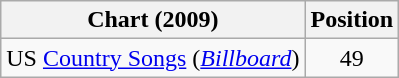<table class="wikitable sortable">
<tr>
<th scope="col">Chart (2009)</th>
<th scope="col">Position</th>
</tr>
<tr>
<td>US <a href='#'>Country Songs</a> (<em><a href='#'>Billboard</a></em>)</td>
<td align="center">49</td>
</tr>
</table>
